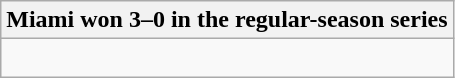<table class="wikitable collapsible collapsed">
<tr>
<th>Miami won 3–0 in the regular-season series</th>
</tr>
<tr>
<td><br>

</td>
</tr>
</table>
